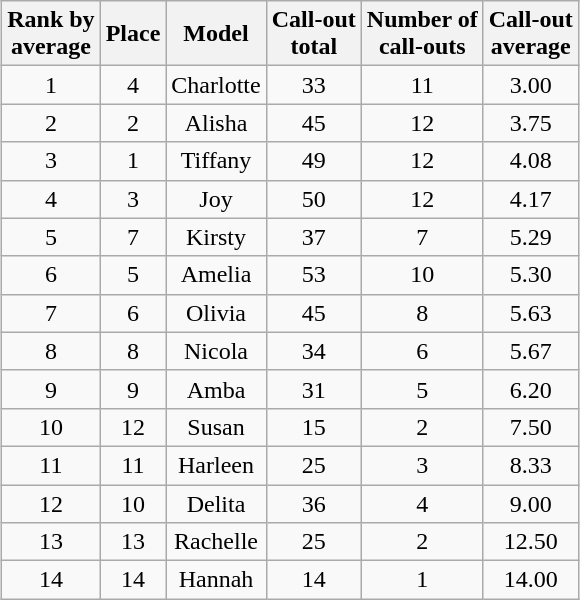<table class="wikitable sortable" style="margin:auto; text-align:center; white-space:nowrap">
<tr>
<th>Rank by<br>average</th>
<th>Place</th>
<th>Model</th>
<th>Call-out<br>total</th>
<th>Number of<br>call-outs</th>
<th>Call-out<br>average</th>
</tr>
<tr>
<td>1</td>
<td>4</td>
<td>Charlotte</td>
<td>33</td>
<td>11</td>
<td>3.00</td>
</tr>
<tr>
<td>2</td>
<td>2</td>
<td>Alisha</td>
<td>45</td>
<td>12</td>
<td>3.75</td>
</tr>
<tr>
<td>3</td>
<td>1</td>
<td>Tiffany</td>
<td>49</td>
<td>12</td>
<td>4.08</td>
</tr>
<tr>
<td>4</td>
<td>3</td>
<td>Joy</td>
<td>50</td>
<td>12</td>
<td>4.17</td>
</tr>
<tr>
<td>5</td>
<td>7</td>
<td>Kirsty</td>
<td>37</td>
<td>7</td>
<td>5.29</td>
</tr>
<tr>
<td>6</td>
<td>5</td>
<td>Amelia</td>
<td>53</td>
<td>10</td>
<td>5.30</td>
</tr>
<tr>
<td>7</td>
<td>6</td>
<td>Olivia</td>
<td>45</td>
<td>8</td>
<td>5.63</td>
</tr>
<tr>
<td>8</td>
<td>8</td>
<td>Nicola</td>
<td>34</td>
<td>6</td>
<td>5.67</td>
</tr>
<tr>
<td>9</td>
<td>9</td>
<td>Amba</td>
<td>31</td>
<td>5</td>
<td>6.20</td>
</tr>
<tr>
<td>10</td>
<td>12</td>
<td>Susan</td>
<td>15</td>
<td>2</td>
<td>7.50</td>
</tr>
<tr>
<td>11</td>
<td>11</td>
<td>Harleen</td>
<td>25</td>
<td>3</td>
<td>8.33</td>
</tr>
<tr>
<td>12</td>
<td>10</td>
<td>Delita</td>
<td>36</td>
<td>4</td>
<td>9.00</td>
</tr>
<tr>
<td>13</td>
<td>13</td>
<td>Rachelle</td>
<td>25</td>
<td>2</td>
<td>12.50</td>
</tr>
<tr>
<td>14</td>
<td>14</td>
<td>Hannah</td>
<td>14</td>
<td>1</td>
<td>14.00</td>
</tr>
</table>
